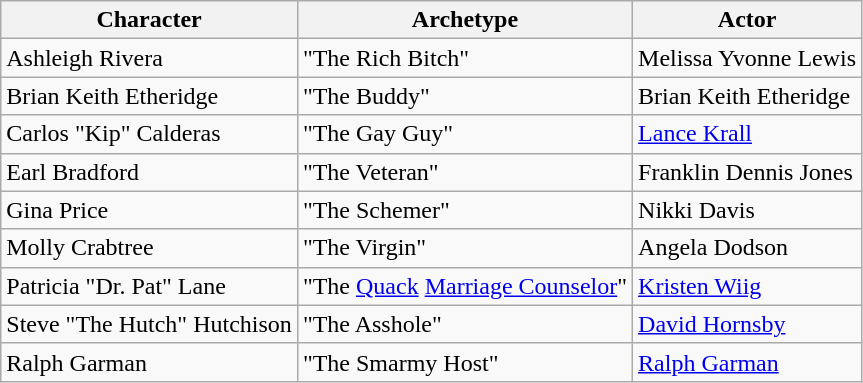<table class="wikitable sortable">
<tr>
<th scope="col">Character</th>
<th scope="col">Archetype</th>
<th scope="col">Actor</th>
</tr>
<tr>
<td>Ashleigh Rivera</td>
<td>"The Rich Bitch"</td>
<td>Melissa Yvonne Lewis</td>
</tr>
<tr>
<td>Brian Keith Etheridge</td>
<td>"The Buddy"</td>
<td>Brian Keith Etheridge</td>
</tr>
<tr>
<td>Carlos "Kip" Calderas</td>
<td>"The Gay Guy"</td>
<td><a href='#'>Lance Krall</a></td>
</tr>
<tr>
<td>Earl Bradford</td>
<td>"The Veteran"</td>
<td>Franklin Dennis Jones</td>
</tr>
<tr>
<td>Gina Price</td>
<td>"The Schemer"</td>
<td>Nikki Davis</td>
</tr>
<tr>
<td>Molly Crabtree</td>
<td>"The Virgin"</td>
<td>Angela Dodson</td>
</tr>
<tr>
<td>Patricia "Dr. Pat" Lane</td>
<td>"The <a href='#'>Quack</a> <a href='#'>Marriage Counselor</a>"</td>
<td><a href='#'>Kristen Wiig</a></td>
</tr>
<tr>
<td>Steve "The Hutch" Hutchison</td>
<td>"The Asshole"</td>
<td><a href='#'>David Hornsby</a></td>
</tr>
<tr>
<td>Ralph Garman</td>
<td>"The Smarmy Host"</td>
<td><a href='#'>Ralph Garman</a></td>
</tr>
</table>
